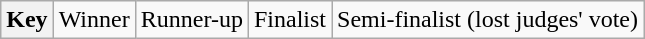<table class="wikitable sortable" |->
<tr>
<th>Key</th>
<td> Winner</td>
<td> Runner-up</td>
<td> Finalist</td>
<td> Semi-finalist (lost judges' vote)</td>
</tr>
</table>
